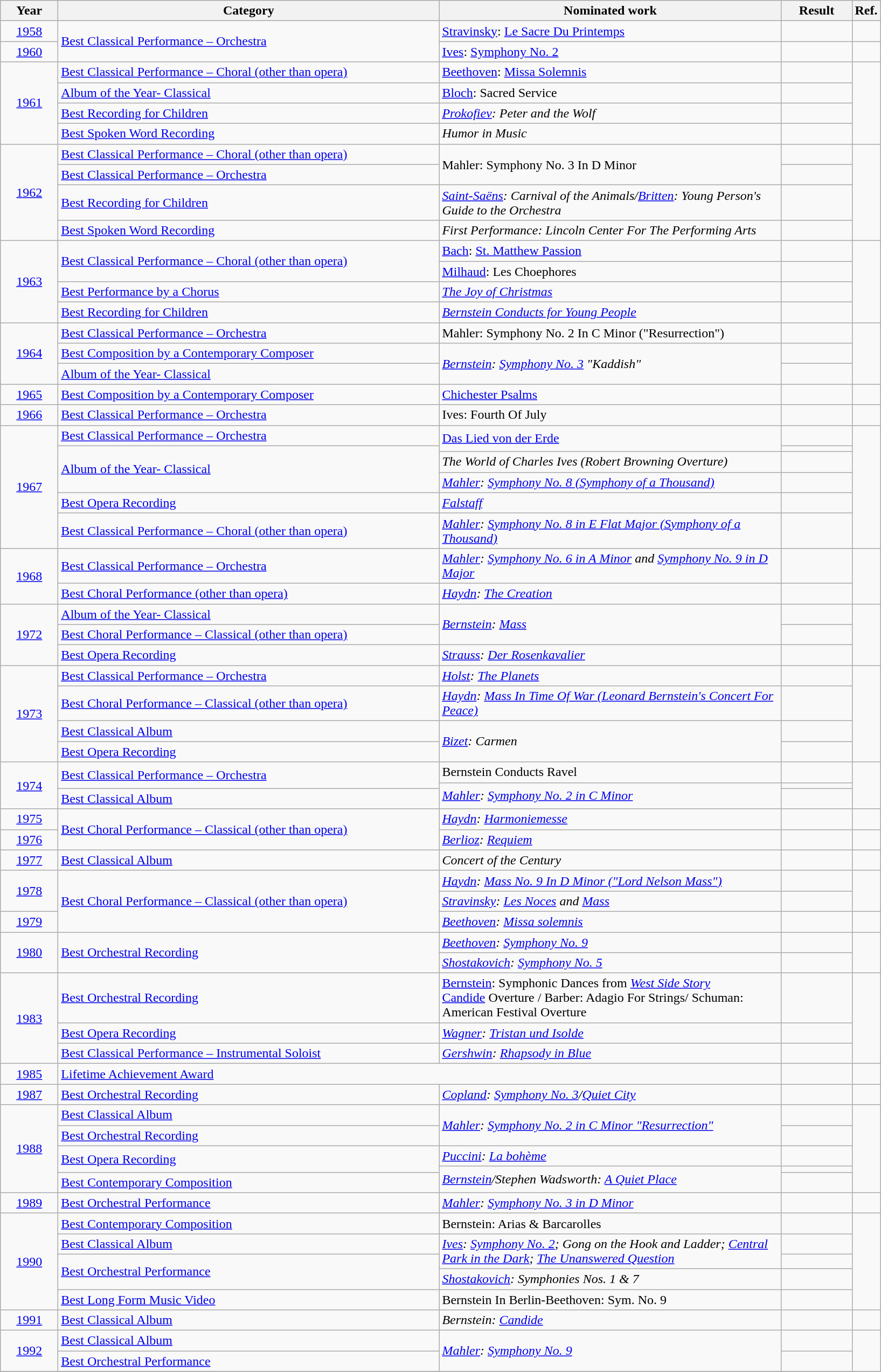<table class=wikitable>
<tr>
<th scope="col" style="width:4em;">Year</th>
<th scope="col" style="width:29em;">Category</th>
<th scope="col" style="width:26em;">Nominated work</th>
<th scope="col" style="width:5em;">Result</th>
<th>Ref.</th>
</tr>
<tr>
<td style="text-align:center;"><a href='#'>1958</a></td>
<td rowspan=2><a href='#'>Best Classical Performance – Orchestra</a></td>
<td><a href='#'>Stravinsky</a>: <a href='#'>Le Sacre Du Printemps</a></td>
<td></td>
<td></td>
</tr>
<tr>
<td style="text-align:center;"><a href='#'>1960</a></td>
<td><a href='#'>Ives</a>: <a href='#'>Symphony No. 2</a></td>
<td></td>
<td></td>
</tr>
<tr>
<td style="text-align:center;", rowspan=4><a href='#'>1961</a></td>
<td><a href='#'>Best Classical Performance – Choral (other than opera)</a></td>
<td><a href='#'>Beethoven</a>: <a href='#'>Missa Solemnis</a></td>
<td></td>
<td rowspan=4></td>
</tr>
<tr>
<td><a href='#'>Album of the Year- Classical</a></td>
<td><a href='#'>Bloch</a>: Sacred Service</td>
<td></td>
</tr>
<tr>
<td><a href='#'>Best Recording for Children</a></td>
<td><em><a href='#'>Prokofiev</a>: Peter and the Wolf</em></td>
<td></td>
</tr>
<tr>
<td><a href='#'>Best Spoken Word Recording</a></td>
<td><em>Humor in Music</em></td>
<td></td>
</tr>
<tr>
<td style="text-align:center;", rowspan=4><a href='#'>1962</a></td>
<td><a href='#'>Best Classical Performance – Choral (other than opera)</a></td>
<td rowspan=2>Mahler: Symphony No. 3 In D Minor</td>
<td></td>
<td rowspan=4></td>
</tr>
<tr>
<td><a href='#'>Best Classical Performance – Orchestra</a></td>
<td></td>
</tr>
<tr>
<td><a href='#'>Best Recording for Children</a></td>
<td><em><a href='#'>Saint-Saëns</a>: Carnival of the Animals/<a href='#'>Britten</a>: Young Person's Guide to the Orchestra</em></td>
<td></td>
</tr>
<tr>
<td><a href='#'>Best Spoken Word Recording</a></td>
<td><em>First Performance: Lincoln Center For The Performing Arts</em></td>
<td></td>
</tr>
<tr>
<td style="text-align:center;", rowspan=4><a href='#'>1963</a></td>
<td rowspan=2><a href='#'>Best Classical Performance – Choral (other than opera)</a></td>
<td><a href='#'>Bach</a>: <a href='#'>St. Matthew Passion</a></td>
<td></td>
<td rowspan=4></td>
</tr>
<tr>
<td><a href='#'>Milhaud</a>: Les Choephores</td>
<td></td>
</tr>
<tr>
<td><a href='#'>Best Performance by a Chorus</a></td>
<td><em><a href='#'>The Joy of Christmas</a></em></td>
<td></td>
</tr>
<tr>
<td><a href='#'>Best Recording for Children</a></td>
<td><em><a href='#'>Bernstein Conducts for Young People</a></em></td>
<td></td>
</tr>
<tr>
<td style="text-align:center;", rowspan=3><a href='#'>1964</a></td>
<td><a href='#'>Best Classical Performance – Orchestra</a></td>
<td>Mahler: Symphony No. 2 In C Minor ("Resurrection")</td>
<td></td>
<td rowspan=3></td>
</tr>
<tr>
<td><a href='#'>Best Composition by a Contemporary Composer</a></td>
<td rowspan=2><em><a href='#'>Bernstein</a>: <a href='#'>Symphony No. 3</a> "Kaddish"</em></td>
<td></td>
</tr>
<tr>
<td><a href='#'>Album of the Year- Classical</a></td>
<td></td>
</tr>
<tr>
<td style="text-align:center;"><a href='#'>1965</a></td>
<td><a href='#'>Best Composition by a Contemporary Composer</a></td>
<td><a href='#'>Chichester Psalms</a></td>
<td></td>
<td></td>
</tr>
<tr>
<td style="text-align:center;"><a href='#'>1966</a></td>
<td><a href='#'>Best Classical Performance – Orchestra</a></td>
<td>Ives: Fourth Of July</td>
<td></td>
<td></td>
</tr>
<tr>
<td style="text-align:center;", rowspan=6><a href='#'>1967</a></td>
<td><a href='#'>Best Classical Performance – Orchestra</a></td>
<td rowspan=2><a href='#'>Das Lied von der Erde</a></td>
<td></td>
<td rowspan=6></td>
</tr>
<tr>
<td rowspan=3><a href='#'>Album of the Year- Classical</a></td>
<td></td>
</tr>
<tr>
<td><em>The World of Charles Ives (Robert Browning Overture)</em></td>
<td></td>
</tr>
<tr>
<td><em><a href='#'>Mahler</a>: <a href='#'>Symphony No. 8 (Symphony of a Thousand)</a></em></td>
<td></td>
</tr>
<tr>
<td><a href='#'>Best Opera Recording</a></td>
<td><em><a href='#'>Falstaff</a></em></td>
<td></td>
</tr>
<tr>
<td><a href='#'>Best Classical Performance – Choral (other than opera)</a></td>
<td><em><a href='#'>Mahler</a>: <a href='#'>Symphony No. 8 in E Flat Major (Symphony of a Thousand)</a></em></td>
<td></td>
</tr>
<tr>
<td style="text-align:center;", rowspan=2><a href='#'>1968</a></td>
<td><a href='#'>Best Classical Performance – Orchestra</a></td>
<td><em><a href='#'>Mahler</a>: <a href='#'>Symphony No. 6 in A Minor</a> and  <a href='#'>Symphony No. 9 in D Major</a></em></td>
<td></td>
<td rowspan=2></td>
</tr>
<tr>
<td><a href='#'>Best Choral Performance (other than opera)</a></td>
<td><em><a href='#'>Haydn</a>: <a href='#'>The Creation</a></em></td>
<td></td>
</tr>
<tr>
<td style="text-align:center;", rowspan=3><a href='#'>1972</a></td>
<td><a href='#'>Album of the Year- Classical</a></td>
<td rowspan=2><em><a href='#'>Bernstein</a>: <a href='#'>Mass</a></em></td>
<td></td>
<td rowspan=3></td>
</tr>
<tr>
<td><a href='#'>Best Choral Performance – Classical (other than opera)</a></td>
<td></td>
</tr>
<tr>
<td><a href='#'>Best Opera Recording</a></td>
<td><em><a href='#'>Strauss</a>: <a href='#'>Der Rosenkavalier</a></em></td>
<td></td>
</tr>
<tr>
<td style="text-align:center;", rowspan=4><a href='#'>1973</a></td>
<td><a href='#'>Best Classical Performance – Orchestra</a></td>
<td><em><a href='#'>Holst</a>: <a href='#'>The Planets</a></em></td>
<td></td>
<td rowspan=4></td>
</tr>
<tr>
<td><a href='#'>Best Choral Performance – Classical (other than opera)</a></td>
<td><em><a href='#'>Haydn</a>: <a href='#'>Mass In Time Of War (Leonard Bernstein's Concert For Peace)</a></em></td>
<td></td>
</tr>
<tr>
<td><a href='#'>Best Classical Album</a></td>
<td rowspan=2><em><a href='#'>Bizet</a>: Carmen</em></td>
<td></td>
</tr>
<tr>
<td><a href='#'>Best Opera Recording</a></td>
<td></td>
</tr>
<tr>
<td style="text-align:center;", rowspan=3><a href='#'>1974</a></td>
<td rowspan=2><a href='#'>Best Classical Performance – Orchestra</a></td>
<td>Bernstein Conducts Ravel</td>
<td></td>
<td rowspan=3></td>
</tr>
<tr>
<td rowspan=2><em><a href='#'>Mahler</a>: <a href='#'>Symphony No. 2 in C Minor</a></em></td>
<td></td>
</tr>
<tr>
<td><a href='#'>Best Classical Album</a></td>
<td></td>
</tr>
<tr>
<td style="text-align:center;"><a href='#'>1975</a></td>
<td rowspan=2><a href='#'>Best Choral Performance – Classical (other than opera)</a></td>
<td><em><a href='#'>Haydn</a>: <a href='#'>Harmoniemesse </a></em></td>
<td></td>
<td></td>
</tr>
<tr>
<td style="text-align:center;"><a href='#'>1976</a></td>
<td><em><a href='#'>Berlioz</a>: <a href='#'>Requiem</a></em></td>
<td></td>
<td></td>
</tr>
<tr>
<td style="text-align:center;"><a href='#'>1977</a></td>
<td><a href='#'>Best Classical Album</a></td>
<td><em>Concert of the Century</em></td>
<td></td>
<td></td>
</tr>
<tr>
<td style="text-align:center;", rowspan=2><a href='#'>1978</a></td>
<td rowspan=3><a href='#'>Best Choral Performance – Classical (other than opera)</a></td>
<td><em><a href='#'>Haydn</a>: <a href='#'>Mass No. 9 In D Minor ("Lord Nelson Mass")</a></em></td>
<td></td>
<td rowspan=2></td>
</tr>
<tr>
<td><em><a href='#'>Stravinsky</a>: <a href='#'>Les Noces</a> and <a href='#'>Mass</a></em></td>
<td></td>
</tr>
<tr>
<td style="text-align:center;"><a href='#'>1979</a></td>
<td><em><a href='#'>Beethoven</a>: <a href='#'>Missa solemnis</a></em></td>
<td></td>
</tr>
<tr>
<td style="text-align:center;", rowspan=2><a href='#'>1980</a></td>
<td rowspan=2><a href='#'>Best Orchestral Recording</a></td>
<td><em><a href='#'>Beethoven</a>: <a href='#'>Symphony No. 9</a></em></td>
<td></td>
<td rowspan=2></td>
</tr>
<tr>
<td><em><a href='#'>Shostakovich</a>: <a href='#'>Symphony No. 5</a></em></td>
<td></td>
</tr>
<tr>
<td style="text-align:center;", rowspan=3><a href='#'>1983</a></td>
<td><a href='#'>Best Orchestral Recording</a></td>
<td><a href='#'>Bernstein</a>: Symphonic Dances from <em><a href='#'>West Side Story</a></em> <br> <a href='#'>Candide</a> Overture / Barber: Adagio For Strings/ Schuman: American Festival Overture</td>
<td></td>
<td rowspan=3></td>
</tr>
<tr>
<td><a href='#'>Best Opera Recording</a></td>
<td><em><a href='#'>Wagner</a>: <a href='#'>Tristan und Isolde</a></em></td>
<td></td>
</tr>
<tr>
<td><a href='#'>Best Classical Performance – Instrumental Soloist</a></td>
<td><em><a href='#'>Gershwin</a>: <a href='#'>Rhapsody in Blue</a></em></td>
<td></td>
</tr>
<tr>
<td style="text-align:center;"><a href='#'>1985</a></td>
<td colspan=2><a href='#'>Lifetime Achievement Award</a></td>
<td></td>
<td></td>
</tr>
<tr>
<td style="text-align:center;"><a href='#'>1987</a></td>
<td><a href='#'>Best Orchestral Recording</a></td>
<td><em><a href='#'>Copland</a>: <a href='#'>Symphony No. 3</a>/<a href='#'>Quiet City</a></em></td>
<td></td>
<td></td>
</tr>
<tr>
<td style="text-align:center;", rowspan=5><a href='#'>1988</a></td>
<td><a href='#'>Best Classical Album</a></td>
<td rowspan=2><em><a href='#'>Mahler</a>: <a href='#'>Symphony No. 2 in C Minor "Resurrection"</a></em></td>
<td></td>
<td rowspan=5></td>
</tr>
<tr>
<td><a href='#'>Best Orchestral Recording</a></td>
<td></td>
</tr>
<tr>
<td rowspan=2><a href='#'>Best Opera Recording</a></td>
<td><em><a href='#'>Puccini</a>: <a href='#'>La bohème</a></em></td>
<td></td>
</tr>
<tr>
<td rowspan=2><em><a href='#'>Bernstein</a>/Stephen Wadsworth: <a href='#'>A Quiet Place</a></em></td>
<td></td>
</tr>
<tr>
<td><a href='#'>Best Contemporary Composition</a></td>
<td></td>
</tr>
<tr>
<td style="text-align:center;"><a href='#'>1989</a></td>
<td><a href='#'>Best Orchestral Performance</a></td>
<td><em><a href='#'>Mahler</a>: <a href='#'>Symphony No. 3 in D Minor</a></em></td>
<td></td>
<td></td>
</tr>
<tr>
<td style="text-align:center;", rowspan=5><a href='#'>1990</a></td>
<td><a href='#'>Best Contemporary Composition</a></td>
<td>Bernstein: Arias & Barcarolles</td>
<td></td>
<td rowspan=5></td>
</tr>
<tr>
<td><a href='#'>Best Classical Album</a></td>
<td rowspan=2><em><a href='#'>Ives</a>: <a href='#'>Symphony No. 2</a>; Gong on the Hook and Ladder; <a href='#'>Central Park in the Dark</a>; <a href='#'>The Unanswered Question</a></em></td>
<td></td>
</tr>
<tr>
<td rowspan=2><a href='#'>Best Orchestral Performance</a></td>
<td></td>
</tr>
<tr>
<td><em><a href='#'>Shostakovich</a>: Symphonies Nos. 1 & 7</em></td>
<td></td>
</tr>
<tr>
<td><a href='#'>Best Long Form Music Video</a></td>
<td>Bernstein In Berlin-Beethoven: Sym. No. 9</td>
<td></td>
</tr>
<tr>
<td style="text-align:center;"><a href='#'>1991</a></td>
<td><a href='#'>Best Classical Album</a></td>
<td><em>Bernstein: <a href='#'>Candide</a></em></td>
<td></td>
<td></td>
</tr>
<tr>
<td style="text-align:center;", rowspan=2><a href='#'>1992</a></td>
<td><a href='#'>Best Classical Album</a></td>
<td rowspan=2><em><a href='#'>Mahler</a>: <a href='#'>Symphony No. 9</a></em></td>
<td></td>
<td rowspan=2></td>
</tr>
<tr>
<td><a href='#'>Best Orchestral Performance</a></td>
<td></td>
</tr>
<tr>
</tr>
</table>
